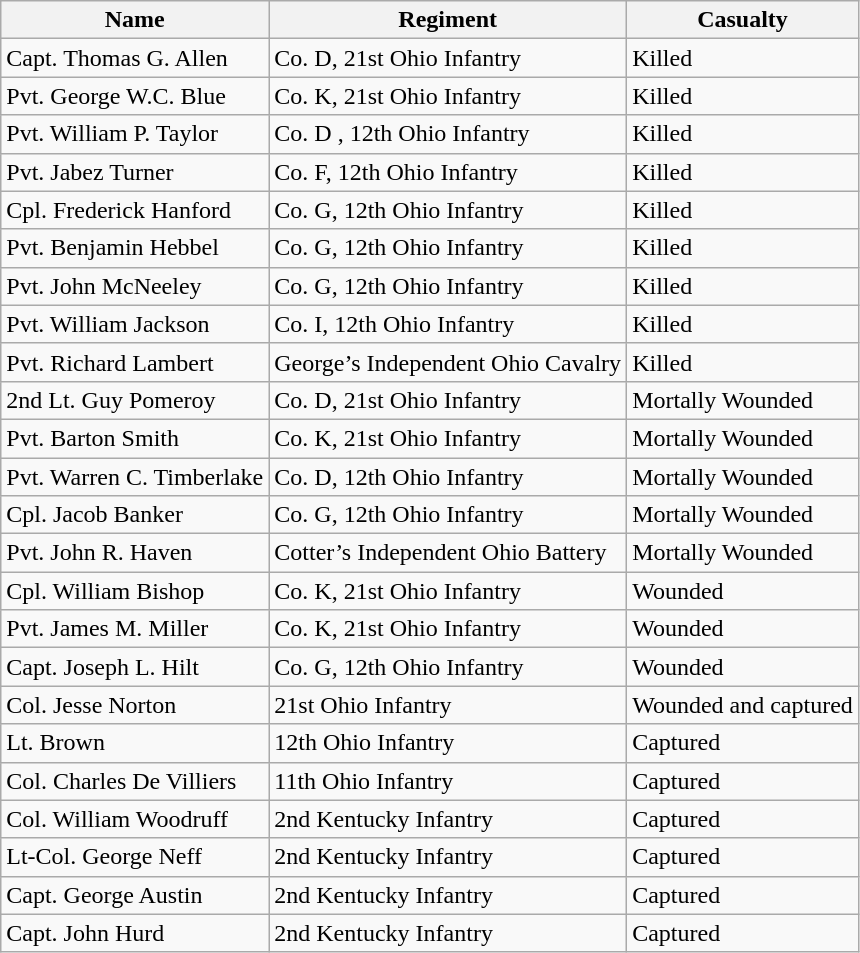<table class="wikitable">
<tr>
<th>Name</th>
<th>Regiment</th>
<th>Casualty</th>
</tr>
<tr>
<td>Capt. Thomas G. Allen</td>
<td>Co. D, 21st Ohio Infantry</td>
<td>Killed</td>
</tr>
<tr>
<td>Pvt. George W.C. Blue</td>
<td>Co. K, 21st Ohio Infantry</td>
<td>Killed</td>
</tr>
<tr>
<td>Pvt. William P. Taylor</td>
<td>Co. D , 12th Ohio Infantry</td>
<td>Killed</td>
</tr>
<tr>
<td>Pvt. Jabez Turner</td>
<td>Co. F, 12th Ohio Infantry</td>
<td>Killed</td>
</tr>
<tr>
<td>Cpl. Frederick Hanford</td>
<td>Co. G, 12th Ohio Infantry</td>
<td>Killed</td>
</tr>
<tr>
<td>Pvt. Benjamin Hebbel</td>
<td>Co. G, 12th Ohio Infantry</td>
<td>Killed</td>
</tr>
<tr>
<td>Pvt. John McNeeley</td>
<td>Co. G, 12th Ohio Infantry</td>
<td>Killed</td>
</tr>
<tr>
<td>Pvt. William Jackson</td>
<td>Co. I, 12th Ohio Infantry</td>
<td>Killed</td>
</tr>
<tr>
<td>Pvt. Richard Lambert</td>
<td>George’s Independent Ohio Cavalry</td>
<td>Killed</td>
</tr>
<tr>
<td>2nd Lt. Guy Pomeroy</td>
<td>Co. D, 21st Ohio Infantry</td>
<td>Mortally Wounded</td>
</tr>
<tr>
<td>Pvt. Barton Smith</td>
<td>Co. K, 21st Ohio Infantry</td>
<td>Mortally Wounded</td>
</tr>
<tr>
<td>Pvt. Warren C. Timberlake</td>
<td>Co. D, 12th Ohio Infantry</td>
<td>Mortally Wounded</td>
</tr>
<tr>
<td>Cpl. Jacob Banker</td>
<td>Co. G, 12th Ohio Infantry</td>
<td>Mortally Wounded</td>
</tr>
<tr>
<td>Pvt. John R. Haven</td>
<td>Cotter’s Independent Ohio Battery</td>
<td>Mortally Wounded</td>
</tr>
<tr>
<td>Cpl. William Bishop</td>
<td>Co. K, 21st Ohio Infantry</td>
<td>Wounded</td>
</tr>
<tr>
<td>Pvt. James M. Miller</td>
<td>Co. K, 21st Ohio Infantry</td>
<td>Wounded</td>
</tr>
<tr>
<td>Capt. Joseph L. Hilt</td>
<td>Co. G, 12th Ohio Infantry</td>
<td>Wounded</td>
</tr>
<tr>
<td>Col. Jesse Norton</td>
<td>21st Ohio Infantry</td>
<td>Wounded and captured</td>
</tr>
<tr>
<td>Lt. Brown</td>
<td>12th Ohio Infantry</td>
<td>Captured</td>
</tr>
<tr>
<td>Col. Charles De Villiers</td>
<td>11th Ohio Infantry</td>
<td>Captured</td>
</tr>
<tr>
<td>Col. William Woodruff</td>
<td>2nd Kentucky Infantry</td>
<td>Captured</td>
</tr>
<tr>
<td>Lt-Col. George Neff</td>
<td>2nd Kentucky Infantry</td>
<td>Captured</td>
</tr>
<tr>
<td>Capt. George Austin</td>
<td>2nd Kentucky Infantry</td>
<td>Captured</td>
</tr>
<tr>
<td>Capt. John Hurd</td>
<td>2nd Kentucky Infantry</td>
<td>Captured</td>
</tr>
</table>
